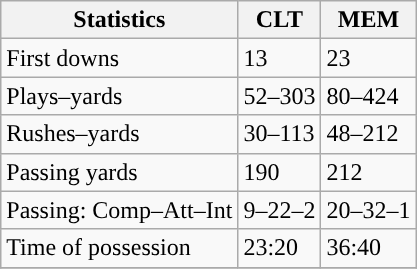<table class="wikitable" style="float: left;">
<tr>
<th>Statistics</th>
<th>CLT</th>
<th>MEM</th>
</tr>
<tr>
<td>First downs</td>
<td>13</td>
<td>23</td>
</tr>
<tr>
<td>Plays–yards</td>
<td>52–303</td>
<td>80–424</td>
</tr>
<tr>
<td>Rushes–yards</td>
<td>30–113</td>
<td>48–212</td>
</tr>
<tr>
<td>Passing yards</td>
<td>190</td>
<td>212</td>
</tr>
<tr>
<td>Passing: Comp–Att–Int</td>
<td>9–22–2</td>
<td>20–32–1</td>
</tr>
<tr>
<td>Time of possession</td>
<td>23:20</td>
<td>36:40</td>
</tr>
<tr>
</tr>
</table>
